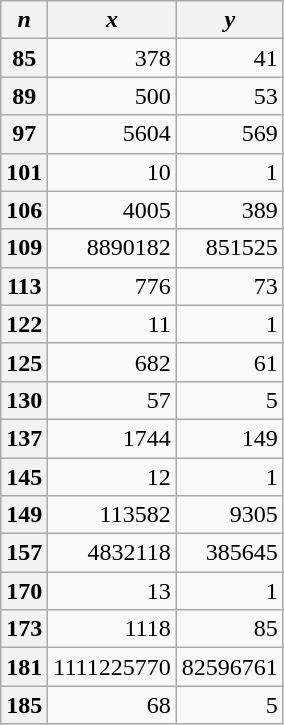<table class="wikitable" style="text-align: right; display: inline-table;">
<tr>
<th><em>n</em></th>
<th><em>x</em></th>
<th><em>y</em></th>
</tr>
<tr>
<th>85</th>
<td>378</td>
<td>41</td>
</tr>
<tr>
<th>89</th>
<td>500</td>
<td>53</td>
</tr>
<tr>
<th>97</th>
<td>5604</td>
<td>569</td>
</tr>
<tr>
<th>101</th>
<td>10</td>
<td>1</td>
</tr>
<tr>
<th>106</th>
<td>4005</td>
<td>389</td>
</tr>
<tr>
<th>109</th>
<td>8890182</td>
<td>851525</td>
</tr>
<tr>
<th>113</th>
<td>776</td>
<td>73</td>
</tr>
<tr>
<th>122</th>
<td>11</td>
<td>1</td>
</tr>
<tr>
<th>125</th>
<td>682</td>
<td>61</td>
</tr>
<tr>
<th>130</th>
<td>57</td>
<td>5</td>
</tr>
<tr>
<th>137</th>
<td>1744</td>
<td>149</td>
</tr>
<tr>
<th>145</th>
<td>12</td>
<td>1</td>
</tr>
<tr>
<th>149</th>
<td>113582</td>
<td>9305</td>
</tr>
<tr>
<th>157</th>
<td>4832118</td>
<td>385645</td>
</tr>
<tr>
<th>170</th>
<td>13</td>
<td>1</td>
</tr>
<tr>
<th>173</th>
<td>1118</td>
<td>85</td>
</tr>
<tr>
<th>181</th>
<td>1111225770</td>
<td>82596761</td>
</tr>
<tr>
<th>185</th>
<td>68</td>
<td>5</td>
</tr>
</table>
